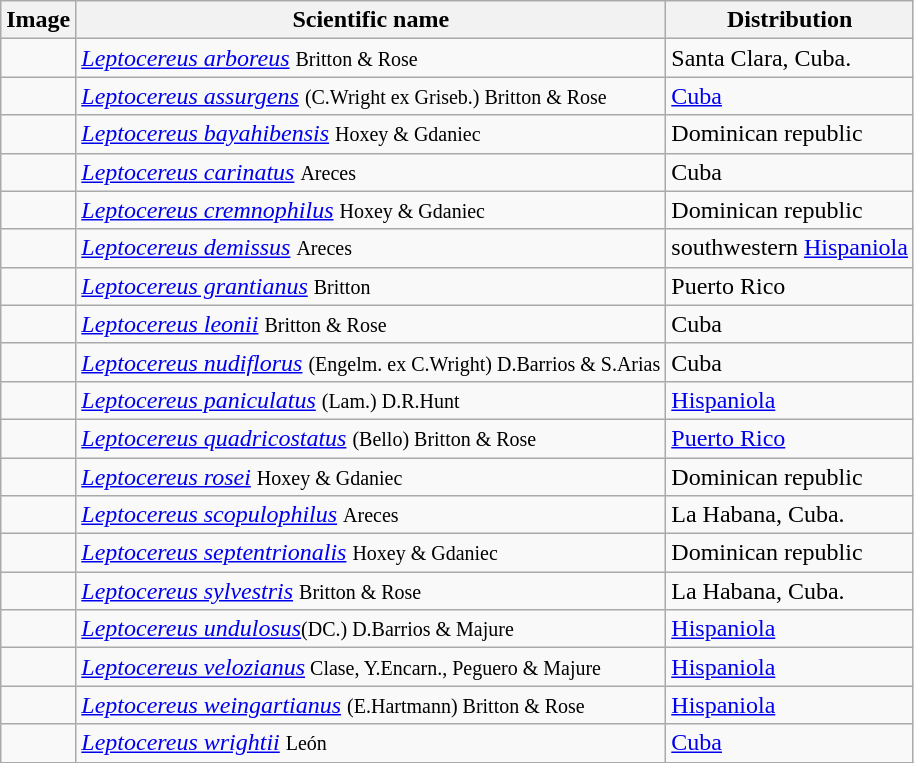<table class="wikitable">
<tr>
<th>Image</th>
<th>Scientific name</th>
<th>Distribution</th>
</tr>
<tr>
<td></td>
<td><em><a href='#'>Leptocereus arboreus</a></em> <small>Britton & Rose</small></td>
<td>Santa Clara, Cuba.</td>
</tr>
<tr>
<td></td>
<td><em><a href='#'>Leptocereus assurgens</a></em> <small>(C.Wright ex Griseb.) Britton & Rose</small></td>
<td><a href='#'>Cuba</a></td>
</tr>
<tr>
<td></td>
<td><em><a href='#'>Leptocereus bayahibensis</a></em> <small>Hoxey & Gdaniec</small></td>
<td>Dominican republic</td>
</tr>
<tr>
<td></td>
<td><em><a href='#'>Leptocereus carinatus</a></em> <small>Areces</small></td>
<td>Cuba</td>
</tr>
<tr>
<td></td>
<td><em><a href='#'>Leptocereus cremnophilus</a></em> <small>Hoxey & Gdaniec</small></td>
<td>Dominican republic</td>
</tr>
<tr>
<td></td>
<td><em><a href='#'>Leptocereus demissus</a></em> <small>Areces</small></td>
<td>southwestern <a href='#'>Hispaniola</a></td>
</tr>
<tr>
<td></td>
<td><em><a href='#'>Leptocereus grantianus</a></em> <small>Britton</small></td>
<td>Puerto Rico</td>
</tr>
<tr>
<td></td>
<td><em><a href='#'>Leptocereus leonii</a></em> <small>Britton & Rose</small></td>
<td>Cuba</td>
</tr>
<tr>
<td></td>
<td><em><a href='#'>Leptocereus nudiflorus</a></em> <small>(Engelm. ex C.Wright) D.Barrios & S.Arias</small></td>
<td>Cuba</td>
</tr>
<tr>
<td></td>
<td><em><a href='#'>Leptocereus paniculatus</a></em> <small>(Lam.) D.R.Hunt</small></td>
<td><a href='#'>Hispaniola</a></td>
</tr>
<tr>
<td></td>
<td><em><a href='#'>Leptocereus quadricostatus</a></em> <small>(Bello) Britton & Rose</small></td>
<td><a href='#'>Puerto Rico</a></td>
</tr>
<tr>
<td></td>
<td><em><a href='#'>Leptocereus rosei</a></em> <small>Hoxey & Gdaniec</small></td>
<td>Dominican republic</td>
</tr>
<tr>
<td></td>
<td><em><a href='#'>Leptocereus scopulophilus</a></em> <small>Areces</small></td>
<td>La Habana, Cuba.</td>
</tr>
<tr>
<td></td>
<td><em><a href='#'>Leptocereus septentrionalis</a></em> <small>Hoxey & Gdaniec</small></td>
<td>Dominican republic</td>
</tr>
<tr>
<td></td>
<td><em><a href='#'>Leptocereus sylvestris</a></em> <small>Britton & Rose</small></td>
<td>La Habana, Cuba.</td>
</tr>
<tr>
<td></td>
<td><em><a href='#'>Leptocereus undulosus</a></em><small>(DC.) D.Barrios & Majure</small></td>
<td><a href='#'>Hispaniola</a></td>
</tr>
<tr>
<td></td>
<td><em><a href='#'>Leptocereus velozianus</a></em><small> Clase, Y.Encarn., Peguero & Majure</small></td>
<td><a href='#'>Hispaniola</a></td>
</tr>
<tr>
<td></td>
<td><em><a href='#'>Leptocereus weingartianus</a></em> <small>(E.Hartmann) Britton & Rose</small></td>
<td><a href='#'>Hispaniola</a></td>
</tr>
<tr>
<td></td>
<td><em><a href='#'>Leptocereus wrightii</a></em> <small>León</small></td>
<td><a href='#'>Cuba</a></td>
</tr>
<tr>
</tr>
</table>
